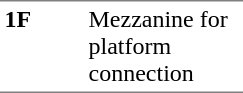<table border=0 cellspacing=0 cellpadding=3>
<tr>
<td style="border-bottom:solid 1px gray;border-top:solid 1px gray;" width=50 valign=top><strong>1F</strong></td>
<td style="border-top:solid 1px gray;border-bottom:solid 1px gray;" width=100 valign=top>Mezzanine for platform connection</td>
</tr>
</table>
